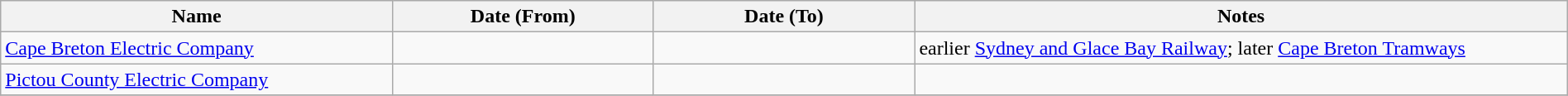<table class="wikitable sortable" width=100%>
<tr>
<th width=15%>Name</th>
<th width=10%>Date (From)</th>
<th width=10%>Date (To)</th>
<th class="unsortable" width=25%>Notes</th>
</tr>
<tr>
<td><a href='#'>Cape Breton Electric Company</a></td>
<td></td>
<td></td>
<td>earlier <a href='#'>Sydney and Glace Bay Railway</a>; later <a href='#'>Cape Breton Tramways</a></td>
</tr>
<tr>
<td><a href='#'>Pictou County Electric Company</a></td>
<td></td>
<td></td>
<td></td>
</tr>
<tr>
</tr>
</table>
